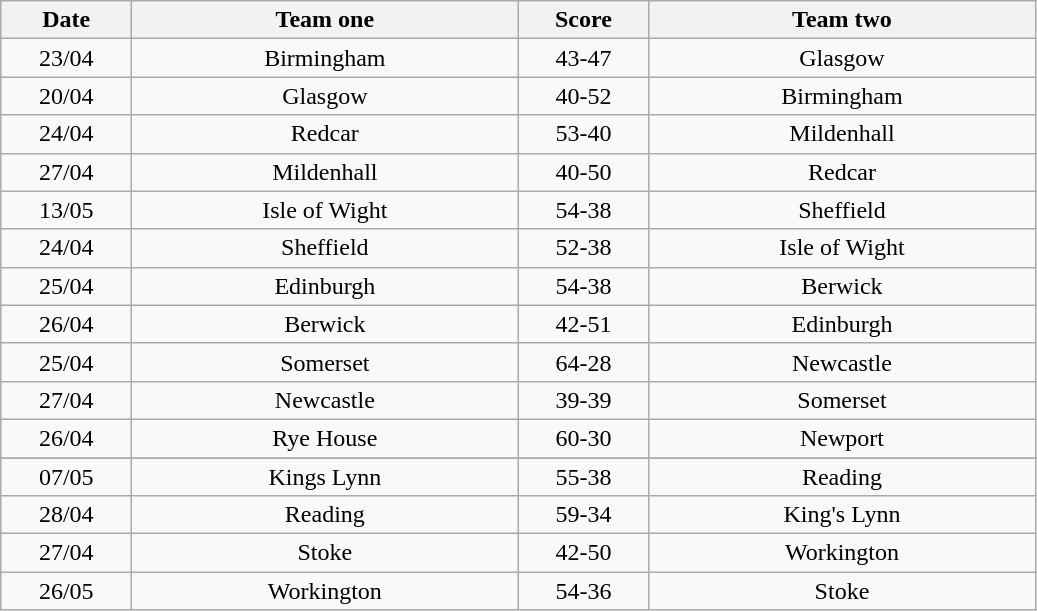<table class="wikitable" style="text-align: center">
<tr>
<th width=80>Date</th>
<th width=250>Team one</th>
<th width=80>Score</th>
<th width=250>Team two</th>
</tr>
<tr>
<td>23/04</td>
<td>Birmingham</td>
<td>43-47</td>
<td>Glasgow</td>
</tr>
<tr>
<td>20/04</td>
<td>Glasgow</td>
<td>40-52</td>
<td>Birmingham</td>
</tr>
<tr>
<td>24/04</td>
<td>Redcar</td>
<td>53-40</td>
<td>Mildenhall</td>
</tr>
<tr>
<td>27/04</td>
<td>Mildenhall</td>
<td>40-50</td>
<td>Redcar</td>
</tr>
<tr>
<td>13/05</td>
<td>Isle of Wight</td>
<td>54-38</td>
<td>Sheffield</td>
</tr>
<tr>
<td>24/04</td>
<td>Sheffield</td>
<td>52-38</td>
<td>Isle of Wight</td>
</tr>
<tr>
<td>25/04</td>
<td>Edinburgh</td>
<td>54-38</td>
<td>Berwick</td>
</tr>
<tr>
<td>26/04</td>
<td>Berwick</td>
<td>42-51</td>
<td>Edinburgh</td>
</tr>
<tr>
<td>25/04</td>
<td>Somerset</td>
<td>64-28</td>
<td>Newcastle</td>
</tr>
<tr>
<td>27/04</td>
<td>Newcastle</td>
<td>39-39</td>
<td>Somerset</td>
</tr>
<tr>
<td>26/04</td>
<td>Rye House</td>
<td>60-30</td>
<td>Newport</td>
</tr>
<tr>
</tr>
<tr ||Newport ||ns||Rye House>
</tr>
<tr>
<td>07/05</td>
<td>Kings Lynn</td>
<td>55-38</td>
<td>Reading</td>
</tr>
<tr>
<td>28/04</td>
<td>Reading</td>
<td>59-34</td>
<td>King's Lynn</td>
</tr>
<tr>
<td>27/04</td>
<td>Stoke</td>
<td>42-50</td>
<td>Workington</td>
</tr>
<tr>
<td>26/05</td>
<td>Workington</td>
<td>54-36</td>
<td>Stoke</td>
</tr>
</table>
